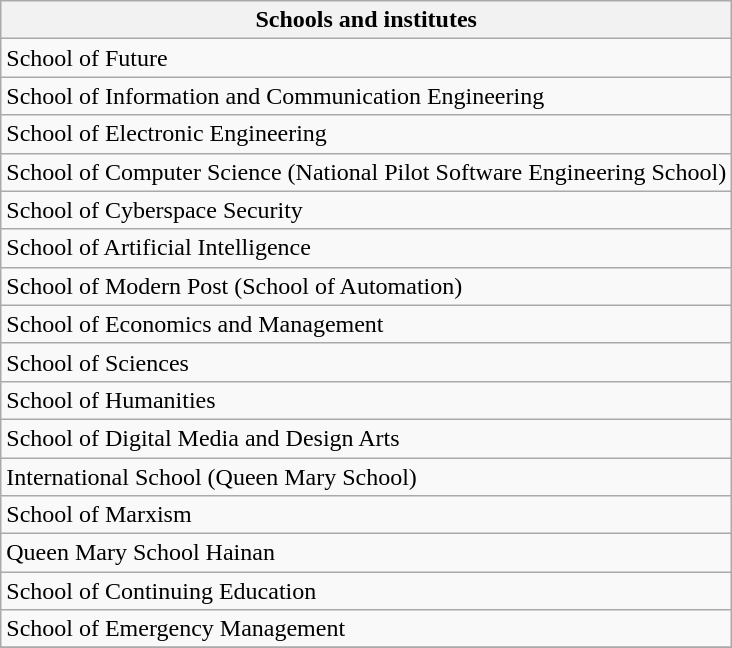<table class="wikitable">
<tr>
<th>Schools and institutes</th>
</tr>
<tr>
<td>School of Future</td>
</tr>
<tr>
<td>School of Information and Communication Engineering</td>
</tr>
<tr>
<td>School of Electronic Engineering</td>
</tr>
<tr>
<td>School of Computer Science (National Pilot Software Engineering School)</td>
</tr>
<tr>
<td>School of Cyberspace Security</td>
</tr>
<tr>
<td>School of Artificial Intelligence</td>
</tr>
<tr>
<td>School of Modern Post (School of Automation)</td>
</tr>
<tr>
<td>School of Economics and Management</td>
</tr>
<tr>
<td>School of Sciences</td>
</tr>
<tr>
<td>School of Humanities</td>
</tr>
<tr>
<td>School of Digital Media and Design Arts</td>
</tr>
<tr>
<td>International School (Queen Mary School)</td>
</tr>
<tr>
<td>School of Marxism</td>
</tr>
<tr>
<td>Queen Mary School Hainan</td>
</tr>
<tr>
<td>School of Continuing Education</td>
</tr>
<tr>
<td>School of Emergency Management</td>
</tr>
<tr>
</tr>
</table>
